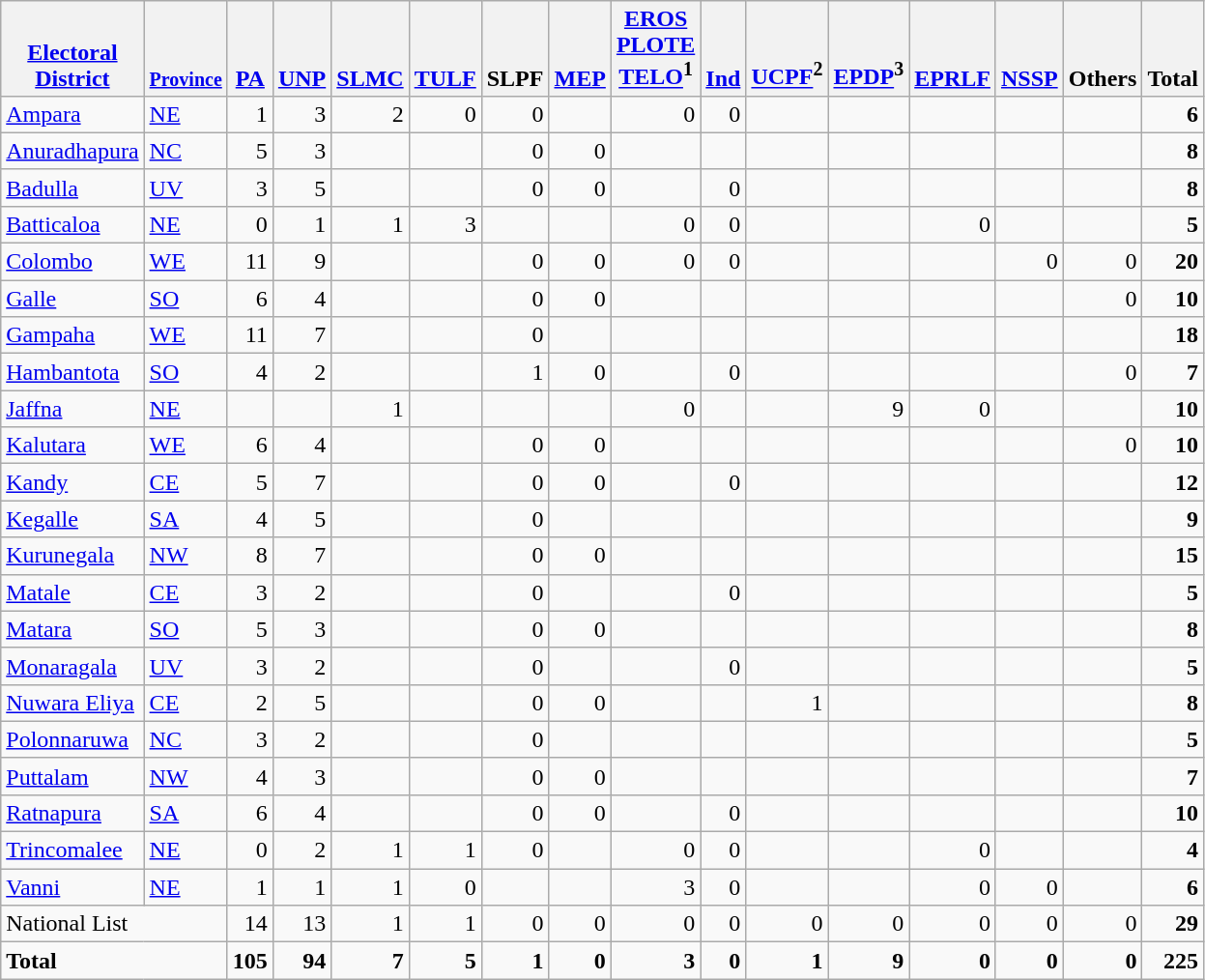<table class="wikitable sortable" border="1" style="text-align:right;">
<tr valign=bottom>
<th><a href='#'>Electoral<br>District</a><br></th>
<th><small><a href='#'>Province</a><br></small></th>
<th><a href='#'>PA</a><br></th>
<th><a href='#'>UNP</a><br></th>
<th><a href='#'>SLMC</a><br></th>
<th><a href='#'>TULF</a><br></th>
<th>SLPF<br></th>
<th><a href='#'>MEP</a><br></th>
<th><a href='#'>EROS</a><br><a href='#'>PLOTE</a><br><a href='#'>TELO</a><sup>1</sup><br></th>
<th><a href='#'>Ind</a><br></th>
<th><a href='#'>UCPF</a><sup>2</sup><br></th>
<th><a href='#'>EPDP</a><sup>3</sup><br></th>
<th><a href='#'>EPRLF</a><br></th>
<th><a href='#'>NSSP</a><br></th>
<th>Others<br></th>
<th>Total<br></th>
</tr>
<tr>
<td align=left><a href='#'>Ampara</a></td>
<td align=left><a href='#'>NE</a></td>
<td>1</td>
<td>3</td>
<td>2</td>
<td>0</td>
<td>0</td>
<td></td>
<td>0</td>
<td>0</td>
<td></td>
<td></td>
<td></td>
<td></td>
<td></td>
<td><strong>6</strong></td>
</tr>
<tr>
<td align=left><a href='#'>Anuradhapura</a></td>
<td align=left><a href='#'>NC</a></td>
<td>5</td>
<td>3</td>
<td></td>
<td></td>
<td>0</td>
<td>0</td>
<td></td>
<td></td>
<td></td>
<td></td>
<td></td>
<td></td>
<td></td>
<td><strong>8</strong></td>
</tr>
<tr>
<td align=left><a href='#'>Badulla</a></td>
<td align=left><a href='#'>UV</a></td>
<td>3</td>
<td>5</td>
<td></td>
<td></td>
<td>0</td>
<td>0</td>
<td></td>
<td>0</td>
<td></td>
<td></td>
<td></td>
<td></td>
<td></td>
<td><strong>8</strong></td>
</tr>
<tr>
<td align=left><a href='#'>Batticaloa</a></td>
<td align=left><a href='#'>NE</a></td>
<td>0</td>
<td>1</td>
<td>1</td>
<td>3</td>
<td></td>
<td></td>
<td>0</td>
<td>0</td>
<td></td>
<td></td>
<td>0</td>
<td></td>
<td></td>
<td><strong>5</strong></td>
</tr>
<tr>
<td align=left><a href='#'>Colombo</a></td>
<td align=left><a href='#'>WE</a></td>
<td>11</td>
<td>9</td>
<td></td>
<td></td>
<td>0</td>
<td>0</td>
<td>0</td>
<td>0</td>
<td></td>
<td></td>
<td></td>
<td>0</td>
<td>0</td>
<td><strong>20</strong></td>
</tr>
<tr>
<td align=left><a href='#'>Galle</a></td>
<td align=left><a href='#'>SO</a></td>
<td>6</td>
<td>4</td>
<td></td>
<td></td>
<td>0</td>
<td>0</td>
<td></td>
<td></td>
<td></td>
<td></td>
<td></td>
<td></td>
<td>0</td>
<td><strong>10</strong></td>
</tr>
<tr>
<td align=left><a href='#'>Gampaha</a></td>
<td align=left><a href='#'>WE</a></td>
<td>11</td>
<td>7</td>
<td></td>
<td></td>
<td>0</td>
<td></td>
<td></td>
<td></td>
<td></td>
<td></td>
<td></td>
<td></td>
<td></td>
<td><strong>18</strong></td>
</tr>
<tr>
<td align=left><a href='#'>Hambantota</a></td>
<td align=left><a href='#'>SO</a></td>
<td>4</td>
<td>2</td>
<td></td>
<td></td>
<td>1</td>
<td>0</td>
<td></td>
<td>0</td>
<td></td>
<td></td>
<td></td>
<td></td>
<td>0</td>
<td><strong>7</strong></td>
</tr>
<tr>
<td align=left><a href='#'>Jaffna</a></td>
<td align=left><a href='#'>NE</a></td>
<td></td>
<td></td>
<td>1</td>
<td></td>
<td></td>
<td></td>
<td>0</td>
<td></td>
<td></td>
<td>9</td>
<td>0</td>
<td></td>
<td></td>
<td><strong>10</strong></td>
</tr>
<tr>
<td align=left><a href='#'>Kalutara</a></td>
<td align=left><a href='#'>WE</a></td>
<td>6</td>
<td>4</td>
<td></td>
<td></td>
<td>0</td>
<td>0</td>
<td></td>
<td></td>
<td></td>
<td></td>
<td></td>
<td></td>
<td>0</td>
<td><strong>10</strong></td>
</tr>
<tr>
<td align=left><a href='#'>Kandy</a></td>
<td align=left><a href='#'>CE</a></td>
<td>5</td>
<td>7</td>
<td></td>
<td></td>
<td>0</td>
<td>0</td>
<td></td>
<td>0</td>
<td></td>
<td></td>
<td></td>
<td></td>
<td></td>
<td><strong>12</strong></td>
</tr>
<tr>
<td align=left><a href='#'>Kegalle</a></td>
<td align=left><a href='#'>SA</a></td>
<td>4</td>
<td>5</td>
<td></td>
<td></td>
<td>0</td>
<td></td>
<td></td>
<td></td>
<td></td>
<td></td>
<td></td>
<td></td>
<td></td>
<td><strong>9</strong></td>
</tr>
<tr>
<td align=left><a href='#'>Kurunegala</a></td>
<td align=left><a href='#'>NW</a></td>
<td>8</td>
<td>7</td>
<td></td>
<td></td>
<td>0</td>
<td>0</td>
<td></td>
<td></td>
<td></td>
<td></td>
<td></td>
<td></td>
<td></td>
<td><strong>15</strong></td>
</tr>
<tr>
<td align=left><a href='#'>Matale</a></td>
<td align=left><a href='#'>CE</a></td>
<td>3</td>
<td>2</td>
<td></td>
<td></td>
<td>0</td>
<td></td>
<td></td>
<td>0</td>
<td></td>
<td></td>
<td></td>
<td></td>
<td></td>
<td><strong>5</strong></td>
</tr>
<tr>
<td align=left><a href='#'>Matara</a></td>
<td align=left><a href='#'>SO</a></td>
<td>5</td>
<td>3</td>
<td></td>
<td></td>
<td>0</td>
<td>0</td>
<td></td>
<td></td>
<td></td>
<td></td>
<td></td>
<td></td>
<td></td>
<td><strong>8</strong></td>
</tr>
<tr>
<td align=left><a href='#'>Monaragala</a></td>
<td align=left><a href='#'>UV</a></td>
<td>3</td>
<td>2</td>
<td></td>
<td></td>
<td>0</td>
<td></td>
<td></td>
<td>0</td>
<td></td>
<td></td>
<td></td>
<td></td>
<td></td>
<td><strong>5</strong></td>
</tr>
<tr>
<td align=left><a href='#'>Nuwara Eliya</a></td>
<td align=left><a href='#'>CE</a></td>
<td>2</td>
<td>5</td>
<td></td>
<td></td>
<td>0</td>
<td>0</td>
<td></td>
<td></td>
<td>1</td>
<td></td>
<td></td>
<td></td>
<td></td>
<td><strong>8</strong></td>
</tr>
<tr>
<td align=left><a href='#'>Polonnaruwa</a></td>
<td align=left><a href='#'>NC</a></td>
<td>3</td>
<td>2</td>
<td></td>
<td></td>
<td>0</td>
<td></td>
<td></td>
<td></td>
<td></td>
<td></td>
<td></td>
<td></td>
<td></td>
<td><strong>5</strong></td>
</tr>
<tr>
<td align=left><a href='#'>Puttalam</a></td>
<td align=left><a href='#'>NW</a></td>
<td>4</td>
<td>3</td>
<td></td>
<td></td>
<td>0</td>
<td>0</td>
<td></td>
<td></td>
<td></td>
<td></td>
<td></td>
<td></td>
<td></td>
<td><strong>7</strong></td>
</tr>
<tr>
<td align=left><a href='#'>Ratnapura</a></td>
<td align=left><a href='#'>SA</a></td>
<td>6</td>
<td>4</td>
<td></td>
<td></td>
<td>0</td>
<td>0</td>
<td></td>
<td>0</td>
<td></td>
<td></td>
<td></td>
<td></td>
<td></td>
<td><strong>10</strong></td>
</tr>
<tr>
<td align=left><a href='#'>Trincomalee</a></td>
<td align=left><a href='#'>NE</a></td>
<td>0</td>
<td>2</td>
<td>1</td>
<td>1</td>
<td>0</td>
<td></td>
<td>0</td>
<td>0</td>
<td></td>
<td></td>
<td>0</td>
<td></td>
<td></td>
<td><strong>4</strong></td>
</tr>
<tr>
<td align=left><a href='#'>Vanni</a></td>
<td align=left><a href='#'>NE</a></td>
<td>1</td>
<td>1</td>
<td>1</td>
<td>0</td>
<td></td>
<td></td>
<td>3</td>
<td>0</td>
<td></td>
<td></td>
<td>0</td>
<td>0</td>
<td></td>
<td><strong>6</strong></td>
</tr>
<tr>
<td align=left colspan=2>National List</td>
<td>14</td>
<td>13</td>
<td>1</td>
<td>1</td>
<td>0</td>
<td>0</td>
<td>0</td>
<td>0</td>
<td>0</td>
<td>0</td>
<td>0</td>
<td>0</td>
<td>0</td>
<td><strong>29</strong></td>
</tr>
<tr class="sortbottom">
<td align=left colspan=2><strong>Total</strong></td>
<td><strong>105</strong></td>
<td><strong>94</strong></td>
<td><strong>7</strong></td>
<td><strong>5</strong></td>
<td><strong>1</strong></td>
<td><strong>0</strong></td>
<td><strong>3</strong></td>
<td><strong>0</strong></td>
<td><strong>1</strong></td>
<td><strong>9</strong></td>
<td><strong>0</strong></td>
<td><strong>0</strong></td>
<td><strong>0</strong></td>
<td><strong>225</strong></td>
</tr>
</table>
